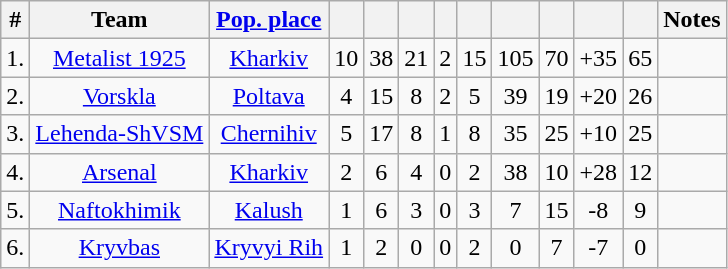<table class="wikitable">
<tr>
<th>#</th>
<th>Team</th>
<th><a href='#'>Pop. place</a></th>
<th></th>
<th></th>
<th></th>
<th></th>
<th></th>
<th></th>
<th></th>
<th></th>
<th></th>
<th>Notes</th>
</tr>
<tr align=center>
<td>1.</td>
<td><a href='#'>Metalist 1925</a></td>
<td><a href='#'>Kharkiv</a></td>
<td>10</td>
<td>38</td>
<td>21</td>
<td>2</td>
<td>15</td>
<td>105</td>
<td>70</td>
<td>+35</td>
<td>65</td>
<td></td>
</tr>
<tr align=center>
<td>2.</td>
<td><a href='#'>Vorskla</a></td>
<td><a href='#'>Poltava</a></td>
<td>4</td>
<td>15</td>
<td>8</td>
<td>2</td>
<td>5</td>
<td>39</td>
<td>19</td>
<td>+20</td>
<td>26</td>
<td></td>
</tr>
<tr align=center>
<td>3.</td>
<td><a href='#'>Lehenda-ShVSM</a></td>
<td><a href='#'>Chernihiv</a></td>
<td>5</td>
<td>17</td>
<td>8</td>
<td>1</td>
<td>8</td>
<td>35</td>
<td>25</td>
<td>+10</td>
<td>25</td>
<td></td>
</tr>
<tr align=center>
<td>4.</td>
<td><a href='#'>Arsenal</a></td>
<td><a href='#'>Kharkiv</a></td>
<td>2</td>
<td>6</td>
<td>4</td>
<td>0</td>
<td>2</td>
<td>38</td>
<td>10</td>
<td>+28</td>
<td>12</td>
<td></td>
</tr>
<tr align=center>
<td>5.</td>
<td><a href='#'>Naftokhimik</a></td>
<td><a href='#'>Kalush</a></td>
<td>1</td>
<td>6</td>
<td>3</td>
<td>0</td>
<td>3</td>
<td>7</td>
<td>15</td>
<td>-8</td>
<td>9</td>
<td></td>
</tr>
<tr align=center>
<td>6.</td>
<td><a href='#'>Kryvbas</a></td>
<td><a href='#'>Kryvyi Rih</a></td>
<td>1</td>
<td>2</td>
<td>0</td>
<td>0</td>
<td>2</td>
<td>0</td>
<td>7</td>
<td>-7</td>
<td>0</td>
<td></td>
</tr>
</table>
